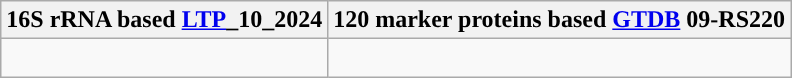<table class="wikitable">
<tr>
<th colspan=1>16S rRNA based <a href='#'>LTP</a>_10_2024</th>
<th colspan=1>120 marker proteins based <a href='#'>GTDB</a> 09-RS220</th>
</tr>
<tr>
<td style="vertical-align:top"><br></td>
<td><br></td>
</tr>
</table>
